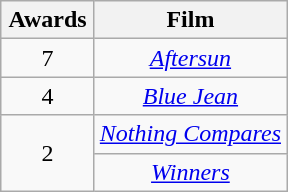<table class="wikitable plainrowheaders" style="text-align:center;">
<tr>
<th scope="col" style="width:55px;">Awards</th>
<th scope="col" style="text-align:center;">Film</th>
</tr>
<tr>
<td scope=row style="text-align:center">7</td>
<td><em><a href='#'>Aftersun</a></em></td>
</tr>
<tr>
<td scope=row style="text-align:center">4</td>
<td><em><a href='#'>Blue Jean</a></em></td>
</tr>
<tr>
<td rowspan="2" scope=row style="text-align:center">2</td>
<td><em><a href='#'>Nothing Compares</a></em></td>
</tr>
<tr>
<td><em><a href='#'>Winners</a></em></td>
</tr>
</table>
